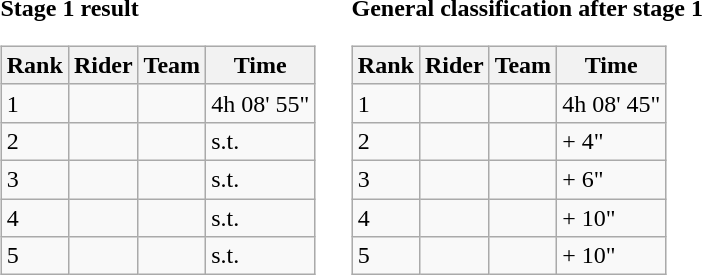<table>
<tr>
<td><strong>Stage 1 result</strong><br><table class=wikitable>
<tr>
<th scope="col">Rank</th>
<th scope="col">Rider</th>
<th scope="col">Team</th>
<th scope="col">Time</th>
</tr>
<tr>
<td>1</td>
<td></td>
<td></td>
<td>4h 08' 55"</td>
</tr>
<tr>
<td>2</td>
<td></td>
<td></td>
<td>s.t.</td>
</tr>
<tr>
<td>3</td>
<td></td>
<td></td>
<td>s.t.</td>
</tr>
<tr>
<td>4</td>
<td></td>
<td></td>
<td>s.t.</td>
</tr>
<tr>
<td>5</td>
<td></td>
<td></td>
<td>s.t.</td>
</tr>
</table>
</td>
<td></td>
<td><strong>General classification after stage 1</strong><br><table class=wikitable>
<tr>
<th scope="col">Rank</th>
<th scope="col">Rider</th>
<th scope="col">Team</th>
<th scope="col">Time</th>
</tr>
<tr>
<td>1</td>
<td></td>
<td></td>
<td>4h 08' 45"</td>
</tr>
<tr>
<td>2</td>
<td></td>
<td></td>
<td>+ 4"</td>
</tr>
<tr>
<td>3</td>
<td></td>
<td></td>
<td>+ 6"</td>
</tr>
<tr>
<td>4</td>
<td></td>
<td></td>
<td>+ 10"</td>
</tr>
<tr>
<td>5</td>
<td></td>
<td></td>
<td>+ 10"</td>
</tr>
</table>
</td>
</tr>
</table>
